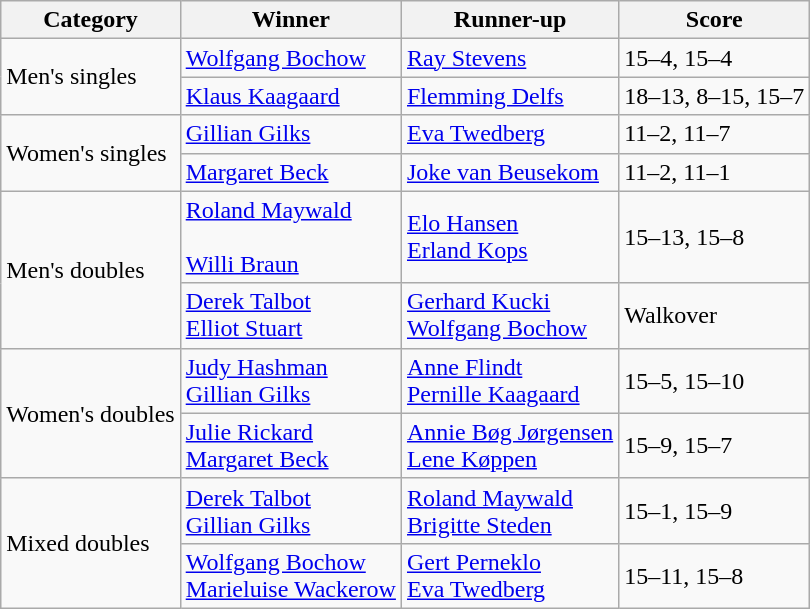<table class="wikitable">
<tr>
<th>Category</th>
<th>Winner</th>
<th>Runner-up</th>
<th>Score</th>
</tr>
<tr>
<td rowspan=2>Men's singles</td>
<td> <a href='#'>Wolfgang Bochow</a></td>
<td> <a href='#'>Ray Stevens</a></td>
<td>15–4, 15–4</td>
</tr>
<tr>
<td> <a href='#'>Klaus Kaagaard</a></td>
<td> <a href='#'>Flemming Delfs</a></td>
<td>18–13, 8–15, 15–7</td>
</tr>
<tr>
<td rowspan=2>Women's singles</td>
<td> <a href='#'>Gillian Gilks</a></td>
<td> <a href='#'>Eva Twedberg</a></td>
<td>11–2, 11–7</td>
</tr>
<tr>
<td> <a href='#'>Margaret Beck</a></td>
<td> <a href='#'>Joke van Beusekom</a></td>
<td>11–2, 11–1</td>
</tr>
<tr>
<td rowspan=2>Men's doubles</td>
<td> <a href='#'>Roland Maywald</a><br><br> <a href='#'>Willi Braun</a></td>
<td> <a href='#'>Elo Hansen</a><br> <a href='#'>Erland Kops</a></td>
<td>15–13, 15–8</td>
</tr>
<tr>
<td> <a href='#'>Derek Talbot</a><br> <a href='#'>Elliot Stuart</a></td>
<td> <a href='#'>Gerhard Kucki</a><br> <a href='#'>Wolfgang Bochow</a></td>
<td>Walkover</td>
</tr>
<tr>
<td rowspan=2>Women's doubles</td>
<td> <a href='#'>Judy Hashman</a><br> <a href='#'>Gillian Gilks</a></td>
<td> <a href='#'>Anne Flindt</a><br> <a href='#'>Pernille Kaagaard</a></td>
<td>15–5, 15–10</td>
</tr>
<tr>
<td> <a href='#'>Julie Rickard</a><br>  <a href='#'>Margaret Beck</a></td>
<td> <a href='#'>Annie Bøg Jørgensen</a><br> <a href='#'>Lene Køppen</a></td>
<td>15–9, 15–7</td>
</tr>
<tr>
<td rowspan=2>Mixed doubles</td>
<td> <a href='#'>Derek Talbot</a><br> <a href='#'>Gillian Gilks</a></td>
<td> <a href='#'>Roland Maywald</a><br> <a href='#'>Brigitte Steden</a></td>
<td>15–1, 15–9</td>
</tr>
<tr>
<td> <a href='#'>Wolfgang Bochow</a><br> <a href='#'>Marieluise Wackerow</a></td>
<td> <a href='#'>Gert Perneklo</a><br> <a href='#'>Eva Twedberg</a></td>
<td>15–11, 15–8</td>
</tr>
</table>
